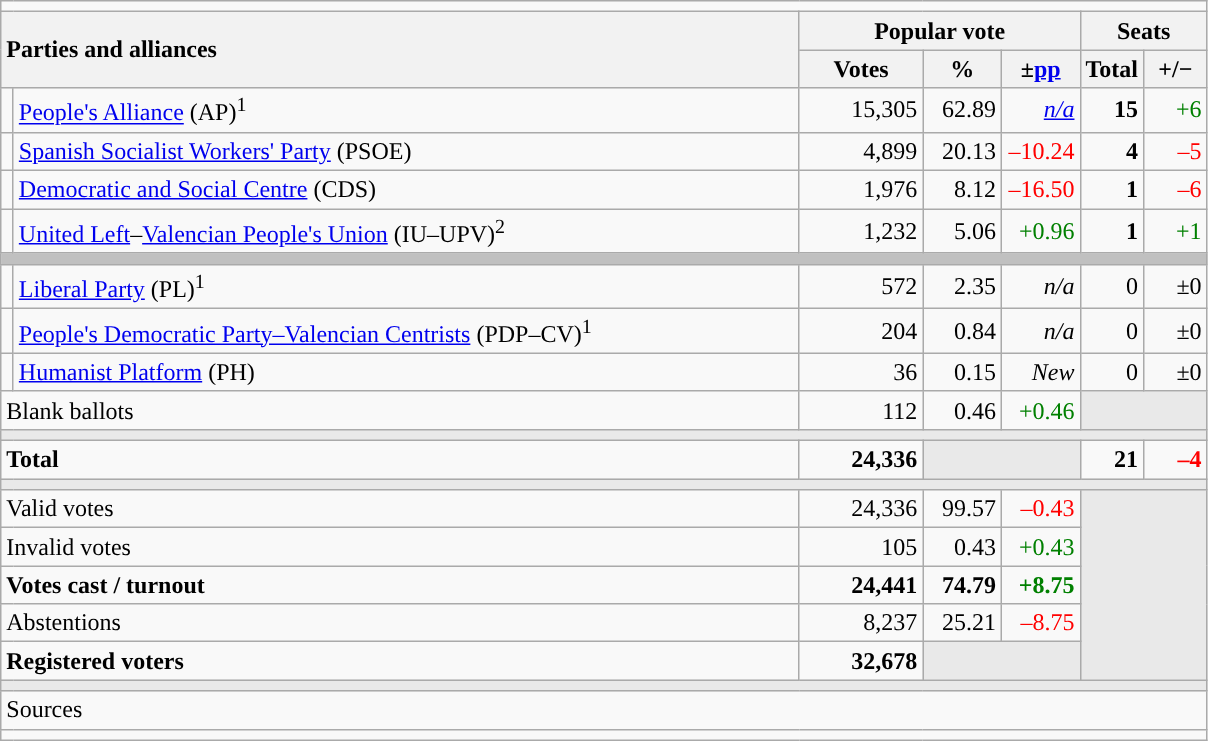<table class="wikitable" style="text-align:right;">
<tr>
<td colspan="7"></td>
</tr>
<tr>
<th style="text-align:left;" rowspan="2" colspan="2" width="525">Parties and alliances</th>
<th colspan="3">Popular vote</th>
<th colspan="2">Seats</th>
</tr>
<tr>
<th width="75">Votes</th>
<th width="45">%</th>
<th width="45">±<a href='#'>pp</a></th>
<th width="35">Total</th>
<th width="35">+/−</th>
</tr>
<tr>
<td width="1" style="color:inherit;background:"></td>
<td align="left"><a href='#'>People's Alliance</a> (AP)<sup>1</sup></td>
<td>15,305</td>
<td>62.89</td>
<td><em><a href='#'>n/a</a></em></td>
<td><strong>15</strong></td>
<td style="color:green;">+6</td>
</tr>
<tr>
<td style="color:inherit;background:"></td>
<td align="left"><a href='#'>Spanish Socialist Workers' Party</a> (PSOE)</td>
<td>4,899</td>
<td>20.13</td>
<td style="color:red;">–10.24</td>
<td><strong>4</strong></td>
<td style="color:red;">–5</td>
</tr>
<tr>
<td style="color:inherit;background:"></td>
<td align="left"><a href='#'>Democratic and Social Centre</a> (CDS)</td>
<td>1,976</td>
<td>8.12</td>
<td style="color:red;">–16.50</td>
<td><strong>1</strong></td>
<td style="color:red;">–6</td>
</tr>
<tr>
<td style="color:inherit;background:"></td>
<td align="left"><a href='#'>United Left</a>–<a href='#'>Valencian People's Union</a> (IU–UPV)<sup>2</sup></td>
<td>1,232</td>
<td>5.06</td>
<td style="color:green;">+0.96</td>
<td><strong>1</strong></td>
<td style="color:green;">+1</td>
</tr>
<tr>
<td colspan="7" bgcolor="#C0C0C0"></td>
</tr>
<tr>
<td style="color:inherit;background:"></td>
<td align="left"><a href='#'>Liberal Party</a> (PL)<sup>1</sup></td>
<td>572</td>
<td>2.35</td>
<td><em>n/a</em></td>
<td>0</td>
<td>±0</td>
</tr>
<tr>
<td style="color:inherit;background:"></td>
<td align="left"><a href='#'>People's Democratic Party–Valencian Centrists</a> (PDP–CV)<sup>1</sup></td>
<td>204</td>
<td>0.84</td>
<td><em>n/a</em></td>
<td>0</td>
<td>±0</td>
</tr>
<tr>
<td style="color:inherit;background:"></td>
<td align="left"><a href='#'>Humanist Platform</a> (PH)</td>
<td>36</td>
<td>0.15</td>
<td><em>New</em></td>
<td>0</td>
<td>±0</td>
</tr>
<tr>
<td align="left" colspan="2">Blank ballots</td>
<td>112</td>
<td>0.46</td>
<td style="color:green;">+0.46</td>
<td bgcolor="#E9E9E9" colspan="2"></td>
</tr>
<tr>
<td colspan="7" bgcolor="#E9E9E9"></td>
</tr>
<tr style="font-weight:bold;">
<td align="left" colspan="2">Total</td>
<td>24,336</td>
<td bgcolor="#E9E9E9" colspan="2"></td>
<td>21</td>
<td style="color:red;">–4</td>
</tr>
<tr>
<td colspan="7" bgcolor="#E9E9E9"></td>
</tr>
<tr>
<td align="left" colspan="2">Valid votes</td>
<td>24,336</td>
<td>99.57</td>
<td style="color:red;">–0.43</td>
<td bgcolor="#E9E9E9" colspan="2" rowspan="5"></td>
</tr>
<tr>
<td align="left" colspan="2">Invalid votes</td>
<td>105</td>
<td>0.43</td>
<td style="color:green;">+0.43</td>
</tr>
<tr style="font-weight:bold;">
<td align="left" colspan="2">Votes cast / turnout</td>
<td>24,441</td>
<td>74.79</td>
<td style="color:green;">+8.75</td>
</tr>
<tr>
<td align="left" colspan="2">Abstentions</td>
<td>8,237</td>
<td>25.21</td>
<td style="color:red;">–8.75</td>
</tr>
<tr style="font-weight:bold;">
<td align="left" colspan="2">Registered voters</td>
<td>32,678</td>
<td bgcolor="#E9E9E9" colspan="2"></td>
</tr>
<tr>
<td colspan="7" bgcolor="#E9E9E9"></td>
</tr>
<tr>
<td align="left" colspan="7">Sources</td>
</tr>
<tr>
<td colspan="7" style="text-align:left; max-width:790px;"></td>
</tr>
</table>
